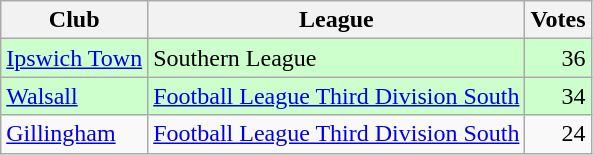<table class=wikitable style=text-align:left>
<tr>
<th>Club</th>
<th>League</th>
<th>Votes</th>
</tr>
<tr bgcolor=ccffcc>
<td><a href='#'>Ipswich Town</a></td>
<td>Southern League</td>
<td align=right>36</td>
</tr>
<tr bgcolor=ccffcc>
<td><a href='#'>Walsall</a></td>
<td><a href='#'>Football League Third Division South</a></td>
<td align=right>34</td>
</tr>
<tr>
<td><a href='#'>Gillingham</a></td>
<td><a href='#'>Football League Third Division South</a></td>
<td align=right>24</td>
</tr>
</table>
